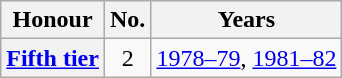<table class="wikitable plainrowheaders">
<tr>
<th scope=col>Honour</th>
<th scope=col>No.</th>
<th scope=col>Years</th>
</tr>
<tr>
<th scope=row><a href='#'>Fifth tier</a></th>
<td align=center>2</td>
<td><a href='#'>1978–79</a>, <a href='#'>1981–82</a></td>
</tr>
</table>
